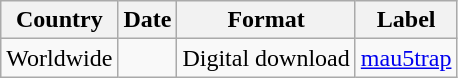<table class="wikitable">
<tr>
<th>Country</th>
<th>Date</th>
<th>Format</th>
<th>Label</th>
</tr>
<tr>
<td>Worldwide</td>
<td></td>
<td>Digital download</td>
<td><a href='#'>mau5trap</a></td>
</tr>
</table>
